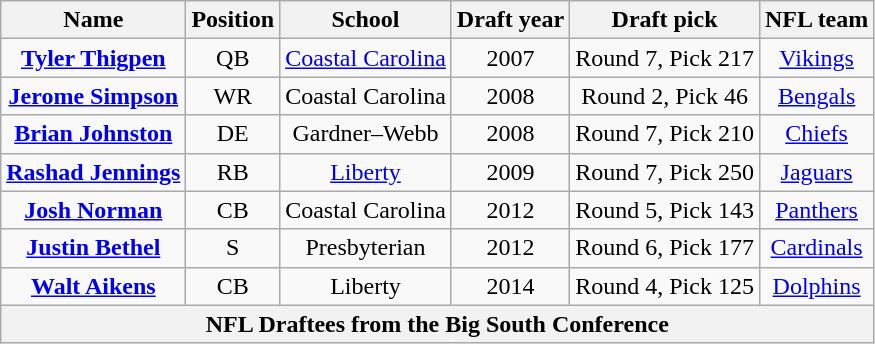<table class="wikitable" style="text-align:center">
<tr>
<th>Name</th>
<th>Position</th>
<th>School</th>
<th>Draft year</th>
<th>Draft pick</th>
<th>NFL team</th>
</tr>
<tr>
<td><strong><a href='#'>Tyler Thigpen</a></strong></td>
<td>QB</td>
<td><a href='#'>Coastal Carolina</a></td>
<td>2007</td>
<td>Round 7, Pick 217</td>
<td><a href='#'>Vikings</a></td>
</tr>
<tr>
<td><strong><a href='#'>Jerome Simpson</a></strong></td>
<td>WR</td>
<td>Coastal Carolina</td>
<td>2008</td>
<td>Round 2, Pick 46</td>
<td><a href='#'>Bengals</a></td>
</tr>
<tr>
<td><strong><a href='#'>Brian Johnston</a></strong></td>
<td>DE</td>
<td>Gardner–Webb</td>
<td>2008</td>
<td>Round 7, Pick 210</td>
<td><a href='#'>Chiefs</a></td>
</tr>
<tr>
<td><strong><a href='#'>Rashad Jennings</a></strong></td>
<td>RB</td>
<td><a href='#'>Liberty</a></td>
<td>2009</td>
<td>Round 7, Pick 250</td>
<td><a href='#'>Jaguars</a></td>
</tr>
<tr>
<td><strong><a href='#'>Josh Norman</a></strong></td>
<td>CB</td>
<td>Coastal Carolina</td>
<td>2012</td>
<td>Round 5, Pick 143</td>
<td><a href='#'>Panthers</a></td>
</tr>
<tr>
<td><strong><a href='#'>Justin Bethel</a></strong></td>
<td>S</td>
<td>Presbyterian</td>
<td>2012</td>
<td>Round 6, Pick 177</td>
<td><a href='#'>Cardinals</a></td>
</tr>
<tr>
<td><strong><a href='#'>Walt Aikens</a></strong></td>
<td>CB</td>
<td>Liberty</td>
<td>2014</td>
<td>Round 4, Pick 125</td>
<td><a href='#'>Dolphins</a></td>
</tr>
<tr>
<th colspan=6>NFL Draftees from the Big South Conference</th>
</tr>
</table>
